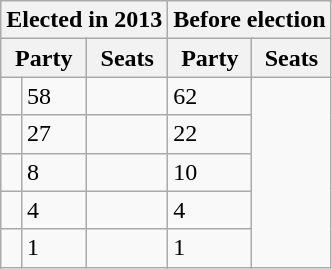<table class="wikitable">
<tr>
<th colspan=3>Elected in 2013</th>
<th colspan=3>Before election</th>
</tr>
<tr>
<th colspan=2>Party</th>
<th>Seats</th>
<th colspan=2>Party</th>
<th>Seats</th>
</tr>
<tr>
<td></td>
<td>58</td>
<td></td>
<td>62</td>
</tr>
<tr>
<td></td>
<td>27</td>
<td></td>
<td>22</td>
</tr>
<tr>
<td></td>
<td>8</td>
<td></td>
<td>10</td>
</tr>
<tr>
<td></td>
<td>4</td>
<td></td>
<td>4</td>
</tr>
<tr>
<td></td>
<td>1</td>
<td></td>
<td>1</td>
</tr>
</table>
